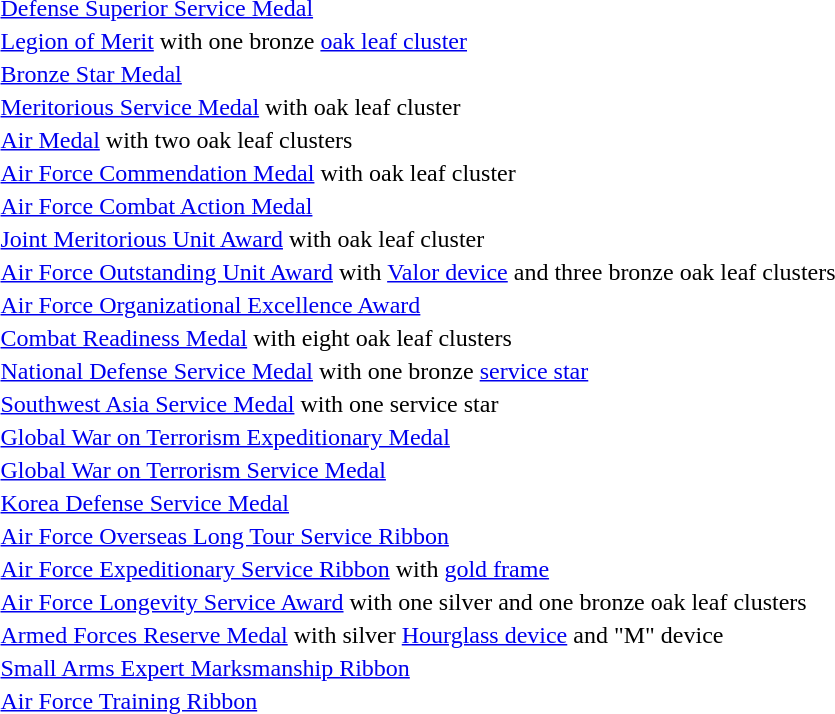<table>
<tr>
<td></td>
<td><a href='#'>Defense Superior Service Medal</a></td>
</tr>
<tr>
<td></td>
<td><a href='#'>Legion of Merit</a> with one bronze <a href='#'>oak leaf cluster</a></td>
</tr>
<tr>
<td></td>
<td><a href='#'>Bronze Star Medal</a></td>
</tr>
<tr>
<td></td>
<td><a href='#'>Meritorious Service Medal</a> with oak leaf cluster</td>
</tr>
<tr>
<td><span></span><span></span></td>
<td><a href='#'>Air Medal</a> with two oak leaf clusters</td>
</tr>
<tr>
<td></td>
<td><a href='#'>Air Force Commendation Medal</a> with oak leaf cluster</td>
</tr>
<tr>
<td></td>
<td><a href='#'>Air Force Combat Action Medal</a></td>
</tr>
<tr>
<td></td>
<td><a href='#'>Joint Meritorious Unit Award</a> with oak leaf cluster</td>
</tr>
<tr>
<td><span></span><span></span><span></span><span></span></td>
<td><a href='#'>Air Force Outstanding Unit Award</a> with <a href='#'>Valor device</a> and three bronze oak leaf clusters</td>
</tr>
<tr>
<td></td>
<td><a href='#'>Air Force Organizational Excellence Award</a></td>
</tr>
<tr>
<td><span></span><span></span><span></span><span></span></td>
<td><a href='#'>Combat Readiness Medal</a> with eight oak leaf clusters</td>
</tr>
<tr>
<td></td>
<td><a href='#'>National Defense Service Medal</a> with one bronze <a href='#'>service star</a></td>
</tr>
<tr>
<td></td>
<td><a href='#'>Southwest Asia Service Medal</a> with one service star</td>
</tr>
<tr>
<td></td>
<td><a href='#'>Global War on Terrorism Expeditionary Medal</a></td>
</tr>
<tr>
<td></td>
<td><a href='#'>Global War on Terrorism Service Medal</a></td>
</tr>
<tr>
<td></td>
<td><a href='#'>Korea Defense Service Medal</a></td>
</tr>
<tr>
<td></td>
<td><a href='#'>Air Force Overseas Long Tour Service Ribbon</a></td>
</tr>
<tr>
<td></td>
<td><a href='#'>Air Force Expeditionary Service Ribbon</a> with <a href='#'>gold frame</a></td>
</tr>
<tr>
<td><span></span><span></span></td>
<td><a href='#'>Air Force Longevity Service Award</a> with one silver and one bronze oak leaf clusters</td>
</tr>
<tr>
<td><span></span><span></span></td>
<td><a href='#'>Armed Forces Reserve Medal</a> with silver <a href='#'>Hourglass device</a> and "M" device</td>
</tr>
<tr>
<td></td>
<td><a href='#'>Small Arms Expert Marksmanship Ribbon</a></td>
</tr>
<tr>
<td></td>
<td><a href='#'>Air Force Training Ribbon</a></td>
</tr>
</table>
